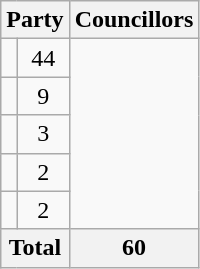<table class="wikitable">
<tr>
<th colspan=2>Party</th>
<th>Councillors</th>
</tr>
<tr>
<td></td>
<td align=center>44</td>
</tr>
<tr>
<td></td>
<td align=center>9</td>
</tr>
<tr>
<td></td>
<td align=center>3</td>
</tr>
<tr>
<td></td>
<td align=center>2</td>
</tr>
<tr>
<td></td>
<td align=center>2</td>
</tr>
<tr>
<th colspan=2>Total</th>
<th align=center>60</th>
</tr>
</table>
